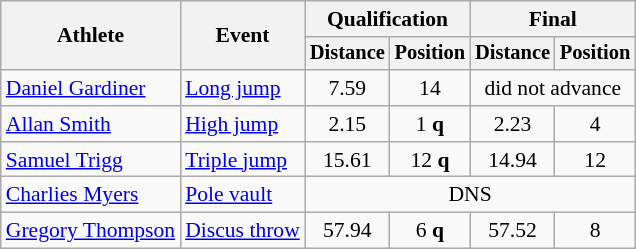<table class=wikitable style="font-size:90%">
<tr>
<th rowspan="2">Athlete</th>
<th rowspan="2">Event</th>
<th colspan="2">Qualification</th>
<th colspan="2">Final</th>
</tr>
<tr style="font-size:95%">
<th>Distance</th>
<th>Position</th>
<th>Distance</th>
<th>Position</th>
</tr>
<tr align=center>
<td align=left><a href='#'>Daniel Gardiner</a></td>
<td align=left><a href='#'>Long jump</a></td>
<td>7.59</td>
<td>14</td>
<td colspan=2>did not advance</td>
</tr>
<tr align=center>
<td align=left><a href='#'>Allan Smith</a></td>
<td align=left><a href='#'>High jump</a></td>
<td>2.15</td>
<td>1 <strong>q</strong></td>
<td>2.23</td>
<td>4</td>
</tr>
<tr align=center>
<td align=left><a href='#'>Samuel Trigg</a></td>
<td align=left><a href='#'>Triple jump</a></td>
<td>15.61</td>
<td>12 <strong>q</strong></td>
<td>14.94</td>
<td>12</td>
</tr>
<tr align=center>
<td align=left><a href='#'>Charlies Myers</a></td>
<td align=left><a href='#'>Pole vault</a></td>
<td colspan=4>DNS</td>
</tr>
<tr align=center>
<td align=left><a href='#'>Gregory Thompson</a></td>
<td align=left><a href='#'>Discus throw</a></td>
<td>57.94</td>
<td>6 <strong>q</strong></td>
<td>57.52</td>
<td>8</td>
</tr>
</table>
